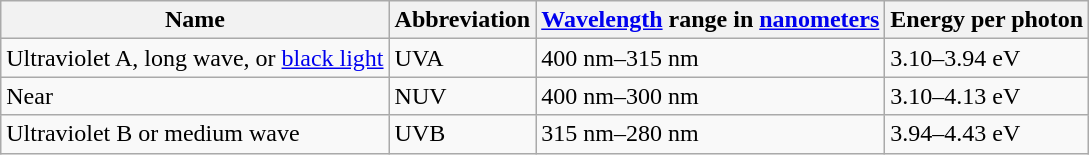<table class="wikitable">
<tr>
<th>Name</th>
<th>Abbreviation</th>
<th><a href='#'>Wavelength</a> range in <a href='#'>nanometers</a></th>
<th>Energy per photon</th>
</tr>
<tr>
<td>Ultraviolet A, long wave, or <a href='#'>black light</a></td>
<td>UVA</td>
<td>400 nm–315 nm</td>
<td>3.10–3.94 eV</td>
</tr>
<tr>
<td>Near</td>
<td>NUV</td>
<td>400 nm–300 nm</td>
<td>3.10–4.13 eV</td>
</tr>
<tr>
<td>Ultraviolet B or medium wave</td>
<td>UVB</td>
<td>315 nm–280 nm</td>
<td>3.94–4.43 eV</td>
</tr>
</table>
